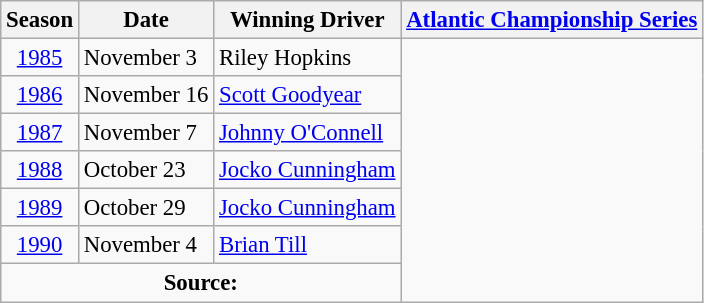<table class="wikitable" style="font-size: 95%;">
<tr>
<th>Season</th>
<th>Date</th>
<th>Winning Driver</th>
<th colspan="4"><a href='#'>Atlantic Championship Series</a></th>
</tr>
<tr>
<td style="text-align:center;"><a href='#'>1985</a></td>
<td>November 3</td>
<td>Riley Hopkins</td>
</tr>
<tr>
<td style="text-align:center;"><a href='#'>1986</a></td>
<td>November 16</td>
<td><a href='#'>Scott Goodyear</a></td>
</tr>
<tr>
<td style="text-align:center;"><a href='#'>1987</a></td>
<td>November 7</td>
<td><a href='#'>Johnny O'Connell</a></td>
</tr>
<tr>
<td style="text-align:center;"><a href='#'>1988</a></td>
<td>October 23</td>
<td><a href='#'>Jocko Cunningham</a></td>
</tr>
<tr>
<td style="text-align:center;"><a href='#'>1989</a></td>
<td>October 29</td>
<td><a href='#'>Jocko Cunningham</a></td>
</tr>
<tr>
<td style="text-align:center;"><a href='#'>1990</a></td>
<td>November 4</td>
<td><a href='#'>Brian Till</a></td>
</tr>
<tr>
<td style="text-align:center;" colspan="3"><strong>Source:</strong> </td>
</tr>
</table>
